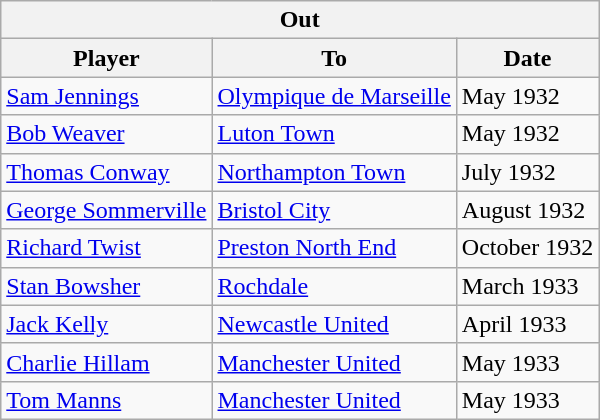<table class="wikitable">
<tr>
<th colspan="4">Out</th>
</tr>
<tr>
<th>Player</th>
<th>To</th>
<th>Date</th>
</tr>
<tr>
<td><a href='#'>Sam Jennings</a></td>
<td><a href='#'>Olympique de Marseille</a></td>
<td>May 1932</td>
</tr>
<tr>
<td><a href='#'>Bob Weaver</a></td>
<td><a href='#'>Luton Town</a></td>
<td>May 1932</td>
</tr>
<tr>
<td><a href='#'>Thomas Conway</a></td>
<td><a href='#'>Northampton Town</a></td>
<td>July 1932</td>
</tr>
<tr>
<td><a href='#'>George Sommerville</a></td>
<td><a href='#'>Bristol City</a></td>
<td>August 1932</td>
</tr>
<tr>
<td><a href='#'>Richard Twist</a></td>
<td><a href='#'>Preston North End</a></td>
<td>October 1932</td>
</tr>
<tr>
<td><a href='#'>Stan Bowsher</a></td>
<td><a href='#'>Rochdale</a></td>
<td>March 1933</td>
</tr>
<tr>
<td><a href='#'>Jack Kelly</a></td>
<td><a href='#'>Newcastle United</a></td>
<td>April 1933</td>
</tr>
<tr>
<td><a href='#'>Charlie Hillam</a></td>
<td><a href='#'>Manchester United</a></td>
<td>May 1933</td>
</tr>
<tr>
<td><a href='#'>Tom Manns</a></td>
<td><a href='#'>Manchester United</a></td>
<td>May 1933</td>
</tr>
</table>
